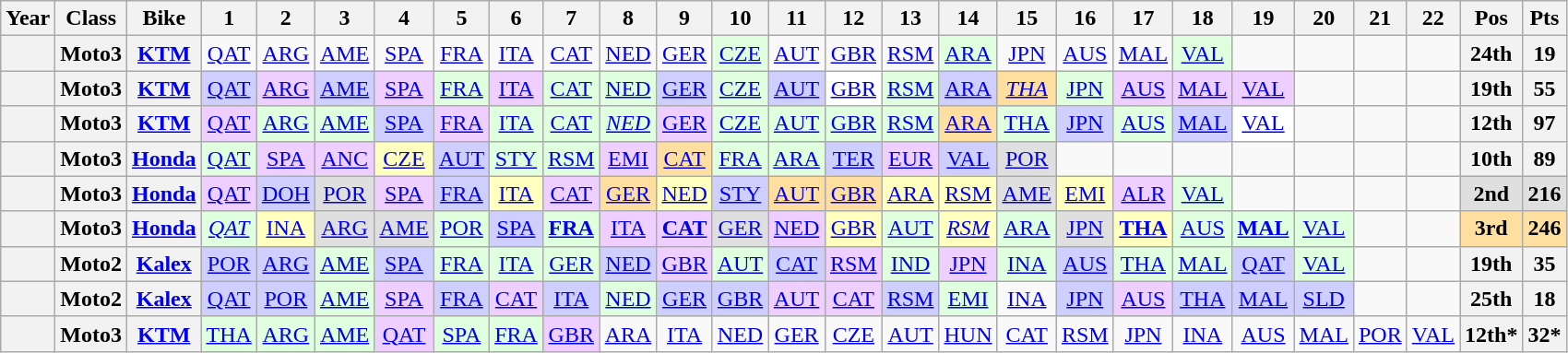<table class="wikitable" style="text-align:center;">
<tr>
<th>Year</th>
<th>Class</th>
<th>Bike</th>
<th>1</th>
<th>2</th>
<th>3</th>
<th>4</th>
<th>5</th>
<th>6</th>
<th>7</th>
<th>8</th>
<th>9</th>
<th>10</th>
<th>11</th>
<th>12</th>
<th>13</th>
<th>14</th>
<th>15</th>
<th>16</th>
<th>17</th>
<th>18</th>
<th>19</th>
<th>20</th>
<th>21</th>
<th>22</th>
<th>Pos</th>
<th>Pts</th>
</tr>
<tr>
<th></th>
<th>Moto3</th>
<th><a href='#'>KTM</a></th>
<td><a href='#'>QAT</a></td>
<td><a href='#'>ARG</a></td>
<td><a href='#'>AME</a></td>
<td><a href='#'>SPA</a></td>
<td><a href='#'>FRA</a></td>
<td><a href='#'>ITA</a></td>
<td><a href='#'>CAT</a></td>
<td><a href='#'>NED</a></td>
<td><a href='#'>GER</a></td>
<td style="background:#dfffdf;"><a href='#'>CZE</a><br></td>
<td><a href='#'>AUT</a></td>
<td><a href='#'>GBR</a></td>
<td><a href='#'>RSM</a></td>
<td style="background:#dfffdf;"><a href='#'>ARA</a><br></td>
<td><a href='#'>JPN</a></td>
<td><a href='#'>AUS</a></td>
<td><a href='#'>MAL</a></td>
<td style="background:#dfffdf;"><a href='#'>VAL</a><br></td>
<td></td>
<td></td>
<td></td>
<td></td>
<th>24th</th>
<th>19</th>
</tr>
<tr>
<th></th>
<th>Moto3</th>
<th><a href='#'>KTM</a></th>
<td style="background:#cfcfff;"><a href='#'>QAT</a><br></td>
<td style="background:#efcfff;"><a href='#'>ARG</a><br></td>
<td style="background:#cfcfff;"><a href='#'>AME</a><br></td>
<td style="background:#efcfff;"><a href='#'>SPA</a><br></td>
<td style="background:#dfffdf;"><a href='#'>FRA</a><br></td>
<td style="background:#efcfff;"><a href='#'>ITA</a><br></td>
<td style="background:#dfffdf;"><a href='#'>CAT</a><br></td>
<td style="background:#DFFFDF;"><a href='#'>NED</a><br></td>
<td style="background:#CFCFFF;"><a href='#'>GER</a><br></td>
<td style="background:#DFFFDF;"><a href='#'>CZE</a><br></td>
<td style="background:#CFCFFF;"><a href='#'>AUT</a><br></td>
<td style="background:#FFFFFF;"><a href='#'>GBR</a><br></td>
<td style="background:#DFFFDF;"><a href='#'>RSM</a><br></td>
<td style="background:#CFCFFF;"><a href='#'>ARA</a><br></td>
<td style="background:#FFDF9F;"><em><a href='#'>THA</a></em><br></td>
<td style="background:#DFFFDF;"><a href='#'>JPN</a><br></td>
<td style="background:#EFCFFF;"><a href='#'>AUS</a><br></td>
<td style="background:#EFCFFF;"><a href='#'>MAL</a><br></td>
<td style="background:#EFCFFF;"><a href='#'>VAL</a><br></td>
<td></td>
<td></td>
<td></td>
<th>19th</th>
<th>55</th>
</tr>
<tr>
<th></th>
<th>Moto3</th>
<th><a href='#'>KTM</a></th>
<td style="background:#efcfff;"><a href='#'>QAT</a><br></td>
<td style="background:#dfffdf;"><a href='#'>ARG</a><br></td>
<td style="background:#dfffdf;"><a href='#'>AME</a><br></td>
<td style="background:#cfcfff;"><a href='#'>SPA</a><br></td>
<td style="background:#efcfff;"><a href='#'>FRA</a><br></td>
<td style="background:#dfffdf;"><a href='#'>ITA</a><br></td>
<td style="background:#dfffdf;"><a href='#'>CAT</a><br></td>
<td style="background:#dfffdf;"><em><a href='#'>NED</a></em><br></td>
<td style="background:#efcfff;"><a href='#'>GER</a><br></td>
<td style="background:#dfffdf;"><a href='#'>CZE</a><br></td>
<td style="background:#dfffdf;"><a href='#'>AUT</a><br></td>
<td style="background:#dfffdf;"><a href='#'>GBR</a><br></td>
<td style="background:#dfffdf;"><a href='#'>RSM</a><br></td>
<td style="background:#ffdf9f;"><a href='#'>ARA</a><br></td>
<td style="background:#dfffdf;"><a href='#'>THA</a><br></td>
<td style="background:#cfcfff;"><a href='#'>JPN</a><br></td>
<td style="background:#dfffdf;"><a href='#'>AUS</a><br></td>
<td style="background:#cfcfff;"><a href='#'>MAL</a><br></td>
<td style="background:#ffffff;"><a href='#'>VAL</a><br></td>
<td></td>
<td></td>
<td></td>
<th>12th</th>
<th>97</th>
</tr>
<tr>
<th></th>
<th>Moto3</th>
<th><a href='#'>Honda</a></th>
<td style="background:#dfffdf;"><a href='#'>QAT</a><br></td>
<td style="background:#efcfff;"><a href='#'>SPA</a><br></td>
<td style="background:#efcfff;"><a href='#'>ANC</a><br></td>
<td style="background:#ffffbf;"><a href='#'>CZE</a><br></td>
<td style="background:#cfcfff;"><a href='#'>AUT</a><br></td>
<td style="background:#dfffdf;"><a href='#'>STY</a><br></td>
<td style="background:#dfffdf;"><a href='#'>RSM</a><br></td>
<td style="background:#efcfff;"><a href='#'>EMI</a><br></td>
<td style="background:#ffdf9f;"><a href='#'>CAT</a><br></td>
<td style="background:#dfffdf;"><a href='#'>FRA</a><br></td>
<td style="background:#dfffdf;"><a href='#'>ARA</a><br></td>
<td style="background:#cfcfff;"><a href='#'>TER</a><br></td>
<td style="background:#efcfff;"><a href='#'>EUR</a><br></td>
<td style="background:#cfcfff;"><a href='#'>VAL</a><br></td>
<td style="background:#dfdfdf;"><a href='#'>POR</a><br></td>
<td></td>
<td></td>
<td></td>
<td></td>
<td></td>
<td></td>
<td></td>
<th>10th</th>
<th>89</th>
</tr>
<tr>
<th></th>
<th>Moto3</th>
<th><a href='#'>Honda</a></th>
<td style="background:#efcfff;"><a href='#'>QAT</a><br></td>
<td style="background:#cfcfff;"><a href='#'>DOH</a><br></td>
<td style="background:#dfdfdf;"><a href='#'>POR</a><br></td>
<td style="background:#efcfff;"><a href='#'>SPA</a><br></td>
<td style="background:#cfcfff;"><a href='#'>FRA</a><br></td>
<td style="background:#ffffbf;"><a href='#'>ITA</a><br></td>
<td style="background:#efcfff;"><a href='#'>CAT</a><br></td>
<td style="background:#ffdf9f;"><a href='#'>GER</a><br></td>
<td style="background:#ffffbf;"><a href='#'>NED</a><br></td>
<td style="background:#cfcfff;"><a href='#'>STY</a><br></td>
<td style="background:#ffdf9f;"><a href='#'>AUT</a><br></td>
<td style="background:#ffdf9f;"><a href='#'>GBR</a><br></td>
<td style="background:#ffffbf;"><a href='#'>ARA</a><br></td>
<td style="background:#ffffbf;"><a href='#'>RSM</a><br></td>
<td style="background:#dfdfdf;"><a href='#'>AME</a><br></td>
<td style="background:#ffffbf;"><a href='#'>EMI</a><br></td>
<td style="background:#efcfff;"><a href='#'>ALR</a><br></td>
<td style="background:#dfffdf;"><a href='#'>VAL</a><br></td>
<td></td>
<td></td>
<td></td>
<td></td>
<th style="background:#dfdfdf;">2nd</th>
<th style="background:#dfdfdf;">216</th>
</tr>
<tr>
<th></th>
<th>Moto3</th>
<th><a href='#'>Honda</a></th>
<td style="background:#dfffdf;"><em><a href='#'>QAT</a></em><br></td>
<td style="background:#ffffbf;"><a href='#'>INA</a><br></td>
<td style="background:#dfdfdf;"><a href='#'>ARG</a><br></td>
<td style="background:#dfdfdf;"><a href='#'>AME</a><br></td>
<td style="background:#dfffdf;"><a href='#'>POR</a><br></td>
<td style="background:#cfcfff;"><a href='#'>SPA</a><br></td>
<td style="background:#dfffdf;"><strong><a href='#'>FRA</a></strong><br></td>
<td style="background:#efcfff;"><a href='#'>ITA</a><br></td>
<td style="background:#efcfff;"><strong><a href='#'>CAT</a></strong><br></td>
<td style="background:#dfdfdf;"><a href='#'>GER</a><br></td>
<td style="background:#efcfff;"><a href='#'>NED</a><br></td>
<td style="background:#ffffbf;"><a href='#'>GBR</a><br></td>
<td style="background:#dfffdf;"><a href='#'>AUT</a><br></td>
<td style="background:#ffffbf;"><em><a href='#'>RSM</a></em><br></td>
<td style="background:#dfffdf;"><a href='#'>ARA</a><br></td>
<td style="background:#dfdfdf;"><a href='#'>JPN</a><br></td>
<td style="background:#ffffbf;"><strong><a href='#'>THA</a></strong><br></td>
<td style="background:#dfffdf;"><a href='#'>AUS</a><br></td>
<td style="background:#dfffdf;"><strong><a href='#'>MAL</a></strong><br></td>
<td style="background:#dfffdf;"><a href='#'>VAL</a><br></td>
<td></td>
<td></td>
<th style="background:#ffdf9f;">3rd</th>
<th style="background:#ffdf9f;">246</th>
</tr>
<tr>
<th></th>
<th>Moto2</th>
<th><a href='#'>Kalex</a></th>
<td style="background:#cfcfff;"><a href='#'>POR</a><br></td>
<td style="background:#cfcfff;"><a href='#'>ARG</a><br></td>
<td style="background:#dfffdf;"><a href='#'>AME</a><br></td>
<td style="background:#cfcfff;"><a href='#'>SPA</a><br></td>
<td style="background:#dfffdf;"><a href='#'>FRA</a><br></td>
<td style="background:#dfffdf;"><a href='#'>ITA</a><br></td>
<td style="background:#dfffdf;"><a href='#'>GER</a><br></td>
<td style="background:#cfcfff;"><a href='#'>NED</a><br></td>
<td style="background:#efcfff;"><a href='#'>GBR</a><br></td>
<td style="background:#dfffdf;"><a href='#'>AUT</a><br></td>
<td style="background:#cfcfff;"><a href='#'>CAT</a><br></td>
<td style="background:#efcfff;"><a href='#'>RSM</a><br></td>
<td style="background:#dfffdf;"><a href='#'>IND</a><br></td>
<td style="background:#efcfff;"><a href='#'>JPN</a><br></td>
<td style="background:#dfffdf;"><a href='#'>INA</a><br></td>
<td style="background:#cfcfff;"><a href='#'>AUS</a><br></td>
<td style="background:#dfffdf;"><a href='#'>THA</a><br></td>
<td style="background:#dfffdf;"><a href='#'>MAL</a><br></td>
<td style="background:#cfcfff;"><a href='#'>QAT</a><br></td>
<td style="background:#dfffdf;"><a href='#'>VAL</a><br></td>
<td></td>
<td></td>
<th>19th</th>
<th>35</th>
</tr>
<tr>
<th></th>
<th>Moto2</th>
<th><a href='#'>Kalex</a></th>
<td style="background:#cfcfff;"><a href='#'>QAT</a><br></td>
<td style="background:#cfcfff;"><a href='#'>POR</a><br></td>
<td style="background:#dfffdf;"><a href='#'>AME</a><br></td>
<td style="background:#efcfff;"><a href='#'>SPA</a><br></td>
<td style="background:#cfcfff;"><a href='#'>FRA</a><br></td>
<td style="background:#efcfff;"><a href='#'>CAT</a><br></td>
<td style="background:#cfcfff;"><a href='#'>ITA</a><br></td>
<td style="background:#dfffdf;"><a href='#'>NED</a><br></td>
<td style="background:#cfcfff;"><a href='#'>GER</a><br></td>
<td style="background:#cfcfff;"><a href='#'>GBR</a><br></td>
<td style="background:#efcfff;"><a href='#'>AUT</a><br></td>
<td style="background:#efcfff;"><a href='#'>CAT</a><br></td>
<td style="background:#cfcfff;"><a href='#'>RSM</a><br></td>
<td style="background:#dfffdf;"><a href='#'>EMI</a><br></td>
<td><a href='#'>INA</a></td>
<td style="background:#cfcfff;"><a href='#'>JPN</a><br></td>
<td style="background:#efcfff;"><a href='#'>AUS</a><br></td>
<td style="background:#cfcfff;"><a href='#'>THA</a><br></td>
<td style="background:#cfcfff;"><a href='#'>MAL</a><br></td>
<td style="background:#cfcfff;"><a href='#'>SLD</a><br></td>
<td></td>
<td></td>
<th>25th</th>
<th>18</th>
</tr>
<tr>
<th></th>
<th>Moto3</th>
<th><a href='#'>KTM</a></th>
<td style="background:#DFFFDF;"><a href='#'>THA</a><br></td>
<td style="background:#DFFFDF;"><a href='#'>ARG</a><br></td>
<td style="background:#DFFFDF;"><a href='#'>AME</a><br></td>
<td style="background:#EFCFFF;"><a href='#'>QAT</a><br></td>
<td style="background:#DFFFDF;"><a href='#'>SPA</a><br></td>
<td style="background:#DFFFDF;"><a href='#'>FRA</a><br></td>
<td style="background:#EFCFFF;"><a href='#'>GBR</a><br></td>
<td style="background:#;"><a href='#'>ARA</a><br></td>
<td style="background:#;"><a href='#'>ITA</a><br></td>
<td style="background:#;"><a href='#'>NED</a><br></td>
<td style="background:#;"><a href='#'>GER</a><br></td>
<td style="background:#;"><a href='#'>CZE</a><br></td>
<td style="background:#;"><a href='#'>AUT</a><br></td>
<td style="background:#;"><a href='#'>HUN</a><br></td>
<td style="background:#;"><a href='#'>CAT</a><br></td>
<td style="background:#;"><a href='#'>RSM</a><br></td>
<td style="background:#;"><a href='#'>JPN</a><br></td>
<td style="background:#;"><a href='#'>INA</a><br></td>
<td style="background:#;"><a href='#'>AUS</a><br></td>
<td style="background:#;"><a href='#'>MAL</a><br></td>
<td style="background:#;"><a href='#'>POR</a><br></td>
<td style="background:#;"><a href='#'>VAL</a><br></td>
<th>12th*</th>
<th>32*</th>
</tr>
</table>
